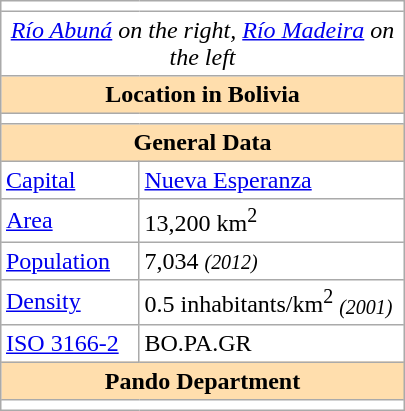<table border=1 align=right cellpadding=3 cellspacing=0 width=270 style="margin: 0 0 1em 1em; border: 1px #aaa solid; border-collapse: collapse;">
<tr>
<td colspan="2" align="center" bgcolor="#ffffff"></td>
</tr>
<tr>
<td colspan="2" align="center" bgcolor="#ffffff"><em><a href='#'>Río Abuná</a> on the right, <a href='#'>Río Madeira</a> on the left</em></td>
</tr>
<tr>
<th colspan="2" bgcolor="#FFDEAD">Location in Bolivia</th>
</tr>
<tr>
<td colspan="2" align="center" bgcolor="#ffffff"></td>
</tr>
<tr>
<th colspan="2" bgcolor="#FFDEAD">General Data</th>
</tr>
<tr>
<td><a href='#'>Capital</a></td>
<td><a href='#'>Nueva Esperanza</a></td>
</tr>
<tr>
<td><a href='#'>Area</a></td>
<td>13,200 km<sup>2</sup></td>
</tr>
<tr>
<td><a href='#'>Population</a></td>
<td>7,034 <em><small>(2012)</small></em></td>
</tr>
<tr>
<td><a href='#'>Density</a></td>
<td>0.5 inhabitants/km<sup>2</sup> <em><small>(2001)</small></em></td>
</tr>
<tr>
<td><a href='#'>ISO 3166-2</a></td>
<td>BO.PA.GR</td>
</tr>
<tr>
<th colspan="2" bgcolor="#FFDEAD">Pando Department</th>
</tr>
<tr>
<td colspan="2" align="center" bgcolor="#ffffff"></td>
</tr>
</table>
